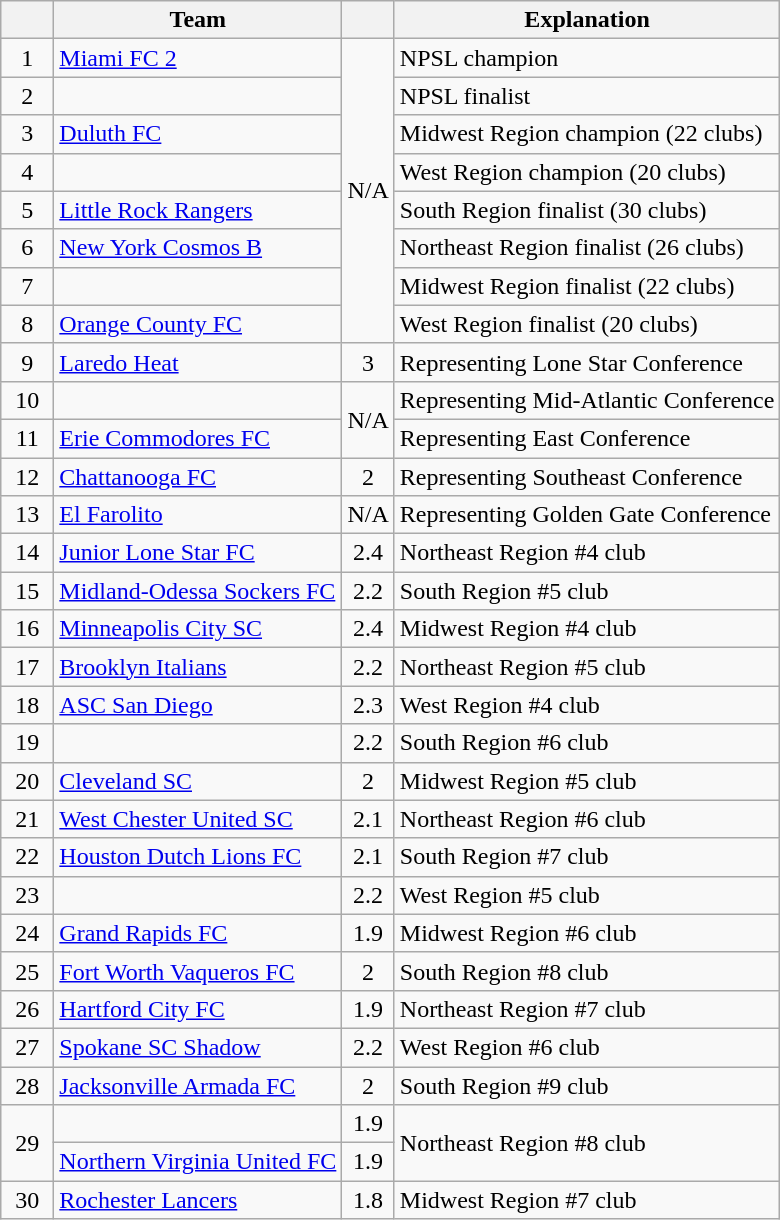<table class="wikitable sortable" border="1">
<tr>
<th width="28"></th>
<th>Team</th>
<th></th>
<th class=unsortable>Explanation</th>
</tr>
<tr>
<td align=center>1</td>
<td><a href='#'>Miami FC 2</a></td>
<td rowspan=8; align=center>N/A</td>
<td>NPSL champion</td>
</tr>
<tr>
<td align=center>2</td>
<td></td>
<td>NPSL finalist</td>
</tr>
<tr>
<td align=center>3</td>
<td><a href='#'>Duluth FC</a></td>
<td>Midwest Region champion (22 clubs)</td>
</tr>
<tr>
<td align=center>4</td>
<td></td>
<td>West Region champion (20 clubs)</td>
</tr>
<tr>
<td align=center>5</td>
<td><a href='#'>Little Rock Rangers</a></td>
<td>South Region finalist (30 clubs)</td>
</tr>
<tr>
<td align=center>6</td>
<td><a href='#'>New York Cosmos B</a></td>
<td>Northeast Region finalist (26 clubs)</td>
</tr>
<tr>
<td align=center>7</td>
<td></td>
<td>Midwest Region finalist (22 clubs)</td>
</tr>
<tr>
<td align=center>8</td>
<td><a href='#'>Orange County FC</a></td>
<td>West Region finalist (20 clubs)</td>
</tr>
<tr>
<td align=center>9</td>
<td><a href='#'>Laredo Heat</a></td>
<td align=center>3</td>
<td>Representing Lone Star Conference</td>
</tr>
<tr>
<td align=center>10</td>
<td></td>
<td rowspan=2; align=center>N/A</td>
<td>Representing Mid-Atlantic Conference</td>
</tr>
<tr>
<td align=center>11</td>
<td><a href='#'>Erie Commodores FC</a></td>
<td>Representing East Conference</td>
</tr>
<tr>
<td align=center>12</td>
<td><a href='#'>Chattanooga FC</a></td>
<td align=center>2</td>
<td>Representing Southeast Conference</td>
</tr>
<tr>
<td align=center>13</td>
<td><a href='#'>El Farolito</a></td>
<td align=center>N/A</td>
<td>Representing Golden Gate Conference</td>
</tr>
<tr>
<td align=center>14</td>
<td><a href='#'>Junior Lone Star FC</a></td>
<td align=center>2.4</td>
<td>Northeast Region #4 club</td>
</tr>
<tr>
<td align=center>15</td>
<td><a href='#'>Midland-Odessa Sockers FC</a></td>
<td align=center>2.2</td>
<td>South Region #5 club</td>
</tr>
<tr>
<td align=center>16</td>
<td><a href='#'>Minneapolis City SC</a></td>
<td align=center>2.4</td>
<td>Midwest Region #4 club</td>
</tr>
<tr>
<td align=center>17</td>
<td><a href='#'>Brooklyn Italians</a></td>
<td align=center>2.2</td>
<td>Northeast Region #5 club</td>
</tr>
<tr>
<td align=center>18</td>
<td><a href='#'>ASC San Diego</a></td>
<td align=center>2.3</td>
<td>West Region #4 club</td>
</tr>
<tr>
<td align=center>19</td>
<td></td>
<td align=center>2.2</td>
<td>South Region #6 club</td>
</tr>
<tr>
<td align=center>20</td>
<td><a href='#'>Cleveland SC</a></td>
<td align=center>2</td>
<td>Midwest Region #5 club</td>
</tr>
<tr>
<td align=center>21</td>
<td><a href='#'>West Chester United SC</a></td>
<td align=center>2.1</td>
<td>Northeast Region #6 club</td>
</tr>
<tr>
<td align=center>22</td>
<td><a href='#'>Houston Dutch Lions FC</a></td>
<td align=center>2.1</td>
<td>South Region #7 club</td>
</tr>
<tr>
<td align=center>23</td>
<td></td>
<td align=center>2.2</td>
<td>West Region #5 club</td>
</tr>
<tr>
<td align=center>24</td>
<td><a href='#'>Grand Rapids FC</a></td>
<td align=center>1.9</td>
<td>Midwest Region #6 club</td>
</tr>
<tr>
<td align=center>25</td>
<td><a href='#'>Fort Worth Vaqueros FC</a></td>
<td align=center>2</td>
<td>South Region #8 club</td>
</tr>
<tr>
<td align=center>26</td>
<td><a href='#'>Hartford City FC</a></td>
<td align=center>1.9</td>
<td>Northeast Region #7 club</td>
</tr>
<tr>
<td align=center>27</td>
<td><a href='#'>Spokane SC Shadow</a></td>
<td align=center>2.2</td>
<td>West Region #6 club</td>
</tr>
<tr>
<td align=center>28</td>
<td><a href='#'>Jacksonville Armada FC</a></td>
<td align=center>2</td>
<td>South Region #9 club</td>
</tr>
<tr>
<td align=center rowspan=2>29</td>
<td></td>
<td align=center>1.9</td>
<td rowspan=2>Northeast Region #8 club</td>
</tr>
<tr>
<td><a href='#'>Northern Virginia United FC</a></td>
<td align=center>1.9</td>
</tr>
<tr>
<td align=center>30</td>
<td><a href='#'>Rochester Lancers</a></td>
<td align=center>1.8</td>
<td>Midwest Region #7 club</td>
</tr>
</table>
